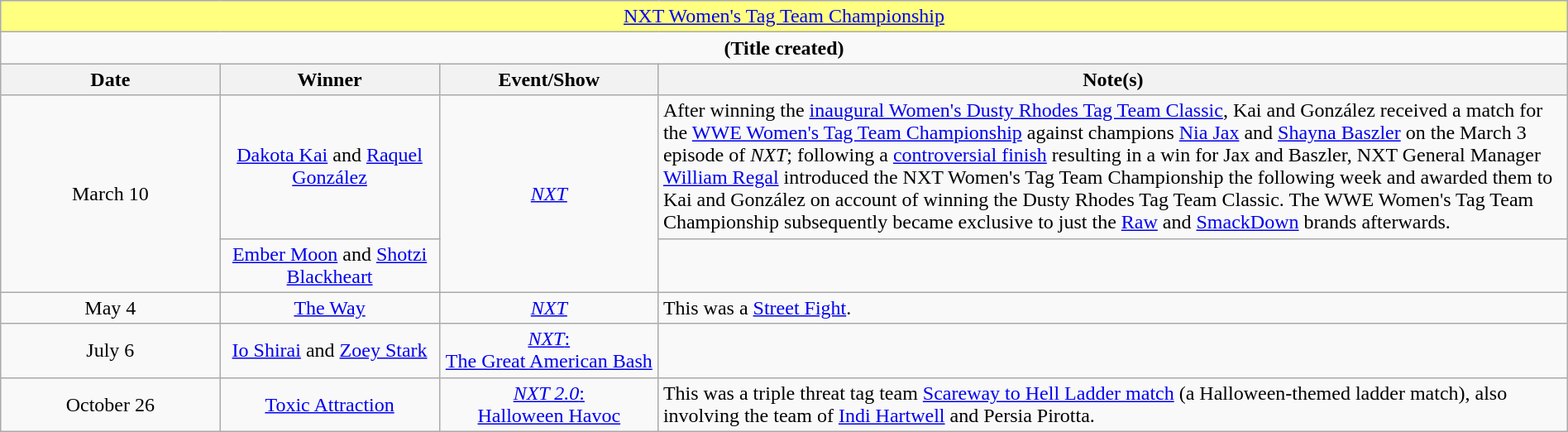<table class="wikitable" style="text-align:center; width:100%;">
<tr style="background:#FFFF80;">
<td colspan="4" style="text-align: center;"><a href='#'>NXT Women's Tag Team Championship</a></td>
</tr>
<tr>
<td colspan="4" style="text-align: center;"><strong>(Title created)</strong></td>
</tr>
<tr>
<th width=14%>Date</th>
<th width=14%>Winner</th>
<th width=14%>Event/Show</th>
<th width=58%>Note(s)</th>
</tr>
<tr>
<td rowspan=2>March 10</td>
<td><a href='#'>Dakota Kai</a> and <a href='#'>Raquel González</a></td>
<td rowspan="2"><em><a href='#'>NXT</a></em></td>
<td align=left>After winning the <a href='#'>inaugural Women's Dusty Rhodes Tag Team Classic</a>, Kai and González received a match for the <a href='#'>WWE Women's Tag Team Championship</a> against champions <a href='#'>Nia Jax</a> and <a href='#'>Shayna Baszler</a> on the March 3 episode of <em>NXT</em>; following a <a href='#'>controversial finish</a> resulting in a win for Jax and Baszler, NXT General Manager <a href='#'>William Regal</a> introduced the NXT Women's Tag Team Championship the following week and awarded them to Kai and González on account of winning the Dusty Rhodes Tag Team Classic. The WWE Women's Tag Team Championship subsequently became exclusive to just the <a href='#'>Raw</a> and <a href='#'>SmackDown</a> brands afterwards.</td>
</tr>
<tr>
<td><a href='#'>Ember Moon</a> and <a href='#'>Shotzi Blackheart</a></td>
<td align="left"></td>
</tr>
<tr>
<td>May 4</td>
<td><a href='#'>The Way</a><br></td>
<td><em><a href='#'>NXT</a></em></td>
<td align="left">This was a <a href='#'>Street Fight</a>.</td>
</tr>
<tr>
<td>July 6</td>
<td><a href='#'>Io Shirai</a> and <a href='#'>Zoey Stark</a></td>
<td><a href='#'><em>NXT</em>:<br>The Great American Bash</a></td>
<td></td>
</tr>
<tr>
<td>October 26</td>
<td><a href='#'>Toxic Attraction</a><br></td>
<td><a href='#'><em>NXT 2.0</em>:<br>Halloween Havoc</a></td>
<td align=left>This was a triple threat tag team <a href='#'>Scareway to Hell Ladder match</a> (a Halloween-themed ladder match), also involving the team of <a href='#'>Indi Hartwell</a> and Persia Pirotta.</td>
</tr>
</table>
